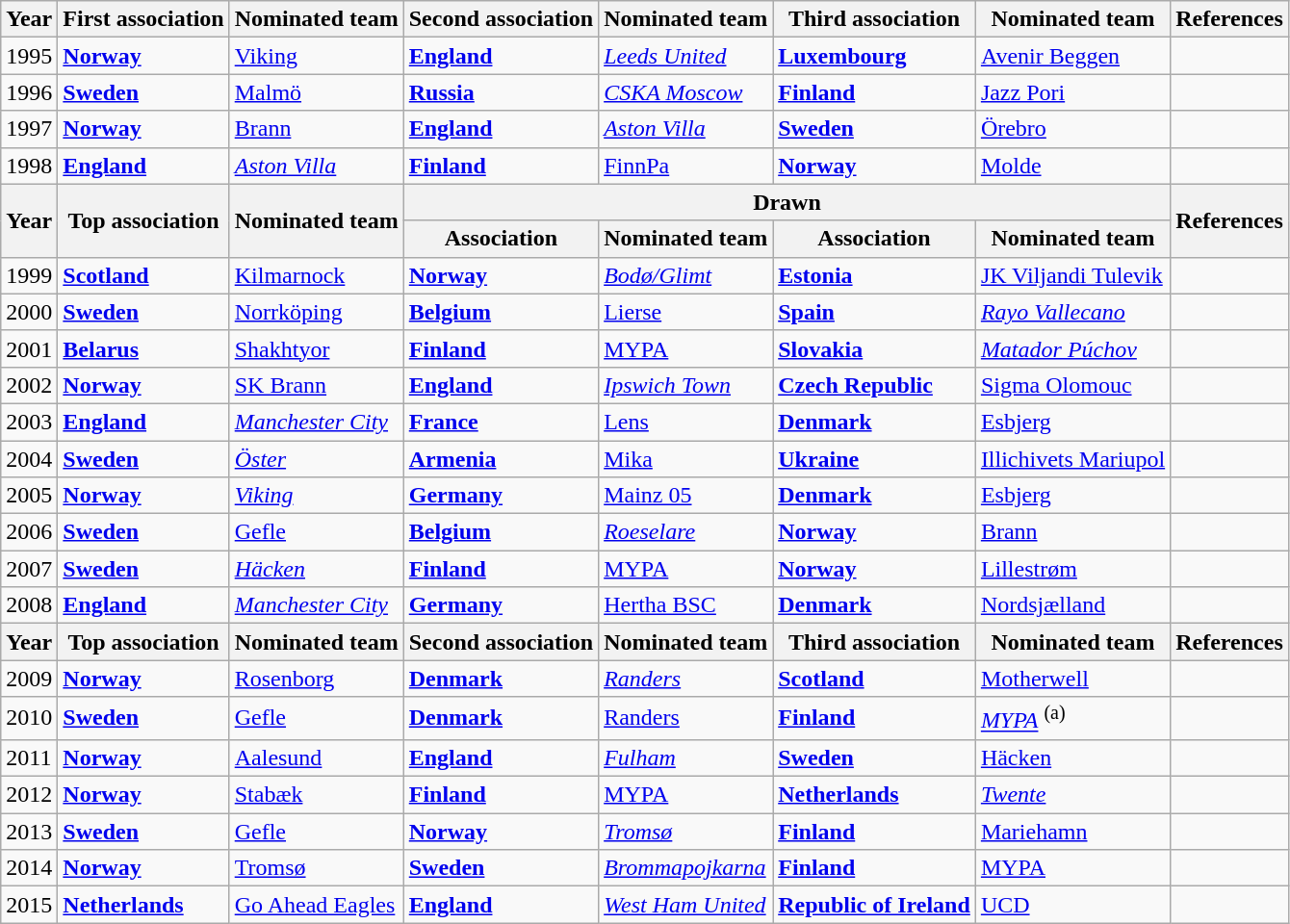<table class="wikitable" style="font-size:100%">
<tr>
<th>Year</th>
<th>First association</th>
<th>Nominated team</th>
<th>Second association</th>
<th>Nominated team</th>
<th>Third association</th>
<th>Nominated team</th>
<th>References</th>
</tr>
<tr>
<td>1995</td>
<td> <strong><a href='#'>Norway</a></strong></td>
<td><a href='#'>Viking</a></td>
<td> <strong><a href='#'>England</a></strong></td>
<td><em><a href='#'>Leeds United</a></em></td>
<td> <strong><a href='#'>Luxembourg</a></strong></td>
<td><a href='#'>Avenir Beggen</a></td>
<td></td>
</tr>
<tr>
<td>1996</td>
<td> <strong><a href='#'>Sweden</a></strong></td>
<td><a href='#'>Malmö</a></td>
<td> <strong><a href='#'>Russia</a></strong></td>
<td><em><a href='#'>CSKA Moscow</a></em></td>
<td> <strong><a href='#'>Finland</a></strong></td>
<td><a href='#'>Jazz Pori</a></td>
<td></td>
</tr>
<tr>
<td>1997</td>
<td> <strong><a href='#'>Norway</a></strong></td>
<td><a href='#'>Brann</a></td>
<td> <strong><a href='#'>England</a></strong></td>
<td><em><a href='#'>Aston Villa</a></em></td>
<td> <strong><a href='#'>Sweden</a></strong></td>
<td><a href='#'>Örebro</a></td>
<td></td>
</tr>
<tr>
<td>1998</td>
<td> <strong><a href='#'>England</a></strong></td>
<td><em><a href='#'>Aston Villa</a></em></td>
<td> <strong><a href='#'>Finland</a></strong></td>
<td><a href='#'>FinnPa</a></td>
<td> <strong><a href='#'>Norway</a></strong></td>
<td><a href='#'>Molde</a></td>
<td></td>
</tr>
<tr>
<th rowspan="2">Year</th>
<th rowspan="2">Top association</th>
<th rowspan="2">Nominated team</th>
<th colspan="4">Drawn</th>
<th rowspan="2">References</th>
</tr>
<tr>
<th>Association</th>
<th>Nominated team</th>
<th>Association</th>
<th>Nominated team</th>
</tr>
<tr>
<td>1999</td>
<td> <strong><a href='#'>Scotland</a></strong></td>
<td><a href='#'>Kilmarnock</a></td>
<td> <strong><a href='#'>Norway</a></strong></td>
<td><em><a href='#'>Bodø/Glimt</a></em></td>
<td> <strong><a href='#'>Estonia</a></strong></td>
<td><a href='#'>JK Viljandi Tulevik</a></td>
<td></td>
</tr>
<tr>
<td>2000</td>
<td> <strong><a href='#'>Sweden</a></strong></td>
<td><a href='#'>Norrköping</a></td>
<td> <strong><a href='#'>Belgium</a></strong></td>
<td><a href='#'>Lierse</a></td>
<td> <strong><a href='#'>Spain</a></strong></td>
<td><em><a href='#'>Rayo Vallecano</a></em></td>
<td></td>
</tr>
<tr>
<td>2001</td>
<td> <strong><a href='#'>Belarus</a></strong></td>
<td><a href='#'>Shakhtyor</a></td>
<td> <strong><a href='#'>Finland</a></strong></td>
<td><a href='#'>MYPA</a></td>
<td> <strong><a href='#'>Slovakia</a></strong></td>
<td><em><a href='#'>Matador Púchov</a></em></td>
<td></td>
</tr>
<tr>
<td>2002</td>
<td> <strong><a href='#'>Norway</a></strong></td>
<td><a href='#'>SK Brann</a></td>
<td> <strong><a href='#'>England</a></strong></td>
<td><em><a href='#'>Ipswich Town</a></em></td>
<td> <strong><a href='#'>Czech Republic</a></strong></td>
<td><a href='#'>Sigma Olomouc</a></td>
<td></td>
</tr>
<tr>
<td>2003</td>
<td> <strong><a href='#'>England</a></strong></td>
<td><em><a href='#'>Manchester City</a></em></td>
<td> <strong><a href='#'>France</a></strong></td>
<td><a href='#'>Lens</a></td>
<td> <strong><a href='#'>Denmark</a></strong></td>
<td><a href='#'>Esbjerg</a></td>
<td></td>
</tr>
<tr>
<td>2004</td>
<td> <strong><a href='#'>Sweden</a></strong></td>
<td><em><a href='#'>Öster</a></em></td>
<td> <strong><a href='#'>Armenia</a></strong></td>
<td><a href='#'>Mika</a></td>
<td> <strong><a href='#'>Ukraine</a></strong></td>
<td><a href='#'>Illichivets Mariupol</a></td>
<td></td>
</tr>
<tr>
<td>2005</td>
<td> <strong><a href='#'>Norway</a></strong></td>
<td><em><a href='#'>Viking</a></em></td>
<td> <strong><a href='#'>Germany</a></strong></td>
<td><a href='#'>Mainz 05</a></td>
<td> <strong><a href='#'>Denmark</a></strong></td>
<td><a href='#'>Esbjerg</a></td>
<td></td>
</tr>
<tr>
<td>2006</td>
<td> <strong><a href='#'>Sweden</a></strong></td>
<td><a href='#'>Gefle</a></td>
<td> <strong><a href='#'>Belgium</a></strong></td>
<td><em><a href='#'>Roeselare</a></em></td>
<td> <strong><a href='#'>Norway</a></strong></td>
<td><a href='#'>Brann</a></td>
<td></td>
</tr>
<tr>
<td>2007</td>
<td> <strong><a href='#'>Sweden</a></strong></td>
<td><em><a href='#'>Häcken</a></em></td>
<td> <strong><a href='#'>Finland</a></strong></td>
<td><a href='#'>MYPA</a></td>
<td> <strong><a href='#'>Norway</a></strong></td>
<td><a href='#'>Lillestrøm</a></td>
<td></td>
</tr>
<tr>
<td>2008</td>
<td> <strong><a href='#'>England</a></strong></td>
<td><em><a href='#'>Manchester City</a></em></td>
<td> <strong><a href='#'>Germany</a></strong></td>
<td><a href='#'>Hertha BSC</a></td>
<td> <strong><a href='#'>Denmark</a></strong></td>
<td><a href='#'>Nordsjælland</a></td>
<td></td>
</tr>
<tr>
<th>Year</th>
<th>Top association</th>
<th>Nominated team</th>
<th>Second association</th>
<th>Nominated team</th>
<th>Third association</th>
<th>Nominated team</th>
<th>References</th>
</tr>
<tr>
<td>2009</td>
<td> <strong><a href='#'>Norway</a></strong></td>
<td><a href='#'>Rosenborg</a></td>
<td> <strong><a href='#'>Denmark</a></strong></td>
<td><em><a href='#'>Randers</a></em></td>
<td> <strong><a href='#'>Scotland</a></strong></td>
<td><a href='#'>Motherwell</a></td>
<td></td>
</tr>
<tr>
<td>2010</td>
<td> <strong><a href='#'>Sweden</a></strong></td>
<td><a href='#'>Gefle</a></td>
<td> <strong><a href='#'>Denmark</a></strong></td>
<td><a href='#'>Randers</a></td>
<td> <strong><a href='#'>Finland</a></strong></td>
<td><em><a href='#'>MYPA</a></em> <sup>(a)</sup></td>
<td></td>
</tr>
<tr>
<td>2011</td>
<td> <strong><a href='#'>Norway</a></strong></td>
<td><a href='#'>Aalesund</a></td>
<td> <strong><a href='#'>England</a></strong></td>
<td><em><a href='#'>Fulham</a></em></td>
<td> <strong><a href='#'>Sweden</a></strong></td>
<td><a href='#'>Häcken</a></td>
<td></td>
</tr>
<tr>
<td>2012</td>
<td> <strong><a href='#'>Norway</a></strong></td>
<td><a href='#'>Stabæk</a></td>
<td> <strong><a href='#'>Finland</a></strong></td>
<td><a href='#'>MYPA</a></td>
<td> <strong><a href='#'>Netherlands</a></strong></td>
<td><em><a href='#'>Twente</a></em></td>
<td></td>
</tr>
<tr>
<td>2013</td>
<td> <strong><a href='#'>Sweden</a></strong></td>
<td><a href='#'>Gefle</a></td>
<td> <strong><a href='#'>Norway</a></strong></td>
<td><em><a href='#'>Tromsø</a></em></td>
<td> <strong><a href='#'>Finland</a></strong></td>
<td><a href='#'>Mariehamn</a></td>
<td></td>
</tr>
<tr>
<td>2014</td>
<td> <strong><a href='#'>Norway</a></strong></td>
<td><a href='#'>Tromsø</a></td>
<td> <strong><a href='#'>Sweden</a></strong></td>
<td><em><a href='#'>Brommapojkarna</a></em></td>
<td> <strong><a href='#'>Finland</a></strong></td>
<td><a href='#'>MYPA</a></td>
<td></td>
</tr>
<tr>
<td>2015</td>
<td> <strong><a href='#'>Netherlands</a></strong></td>
<td><a href='#'>Go Ahead Eagles</a></td>
<td> <strong><a href='#'>England</a></strong></td>
<td><em><a href='#'>West Ham United</a></em></td>
<td> <strong><a href='#'>Republic of Ireland</a></strong></td>
<td><a href='#'>UCD</a></td>
<td></td>
</tr>
</table>
